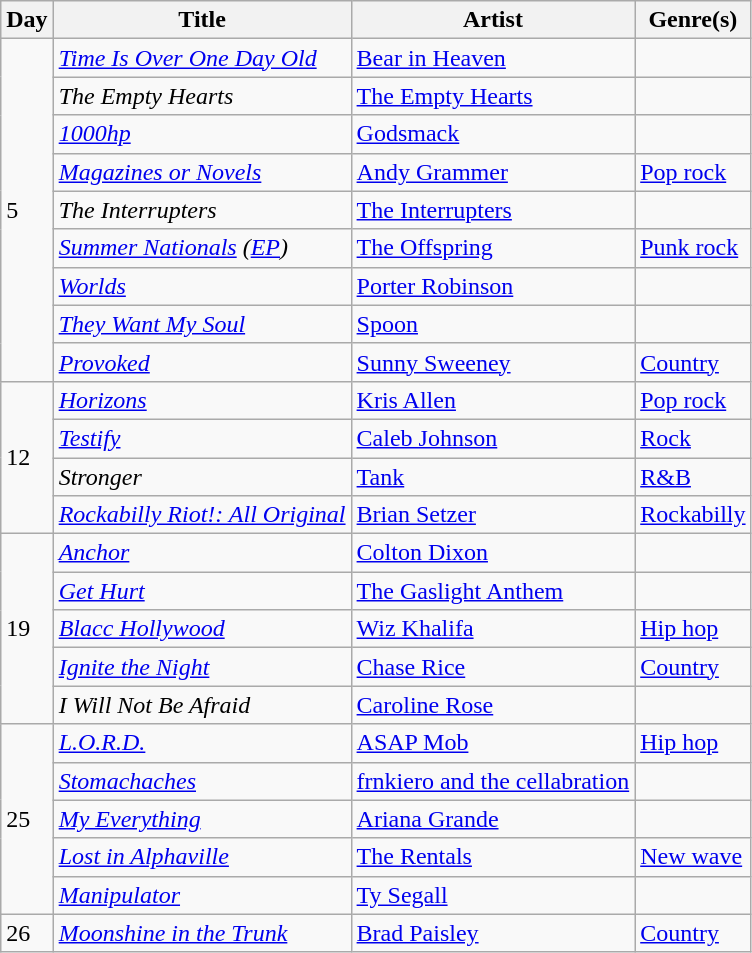<table class="wikitable" style="text-align: left;">
<tr>
<th>Day</th>
<th>Title</th>
<th>Artist</th>
<th>Genre(s)</th>
</tr>
<tr>
<td rowspan="9">5</td>
<td><em><a href='#'>Time Is Over One Day Old</a></em></td>
<td><a href='#'>Bear in Heaven</a></td>
<td></td>
</tr>
<tr>
<td><em>The Empty Hearts</em></td>
<td><a href='#'>The Empty Hearts</a></td>
<td></td>
</tr>
<tr>
<td><em><a href='#'>1000hp</a></em></td>
<td><a href='#'>Godsmack</a></td>
<td></td>
</tr>
<tr>
<td><em><a href='#'>Magazines or Novels</a></em> </td>
<td><a href='#'>Andy Grammer</a></td>
<td><a href='#'>Pop rock</a></td>
</tr>
<tr>
<td><em>The Interrupters</em></td>
<td><a href='#'>The Interrupters</a></td>
<td></td>
</tr>
<tr>
<td><em><a href='#'>Summer Nationals</a> (<a href='#'>EP</a>)</em></td>
<td><a href='#'>The Offspring</a></td>
<td><a href='#'>Punk rock</a></td>
</tr>
<tr>
<td><em><a href='#'>Worlds</a></em></td>
<td><a href='#'>Porter Robinson</a></td>
<td></td>
</tr>
<tr>
<td><em><a href='#'>They Want My Soul</a></em></td>
<td><a href='#'>Spoon</a></td>
<td></td>
</tr>
<tr>
<td><em><a href='#'>Provoked</a></em></td>
<td><a href='#'>Sunny Sweeney</a></td>
<td><a href='#'>Country</a></td>
</tr>
<tr>
<td rowspan="4">12</td>
<td><em><a href='#'>Horizons</a></em></td>
<td><a href='#'>Kris Allen</a></td>
<td><a href='#'>Pop rock</a></td>
</tr>
<tr>
<td><em><a href='#'>Testify</a></em></td>
<td><a href='#'>Caleb Johnson</a></td>
<td><a href='#'>Rock</a></td>
</tr>
<tr>
<td><em>Stronger</em></td>
<td><a href='#'>Tank</a></td>
<td><a href='#'>R&B</a></td>
</tr>
<tr>
<td><em><a href='#'>Rockabilly Riot!: All Original</a></em></td>
<td><a href='#'>Brian Setzer</a></td>
<td><a href='#'>Rockabilly</a></td>
</tr>
<tr>
<td rowspan="5">19</td>
<td><em><a href='#'>Anchor</a></em></td>
<td><a href='#'>Colton Dixon</a></td>
<td></td>
</tr>
<tr>
<td><em><a href='#'>Get Hurt</a></em></td>
<td><a href='#'>The Gaslight Anthem</a></td>
<td></td>
</tr>
<tr>
<td><em><a href='#'>Blacc Hollywood</a></em></td>
<td><a href='#'>Wiz Khalifa</a></td>
<td><a href='#'>Hip hop</a></td>
</tr>
<tr>
<td><em><a href='#'>Ignite the Night</a></em></td>
<td><a href='#'>Chase Rice</a></td>
<td><a href='#'>Country</a></td>
</tr>
<tr>
<td><em>I Will Not Be Afraid</em></td>
<td><a href='#'>Caroline Rose</a></td>
<td></td>
</tr>
<tr>
<td rowspan="5">25</td>
<td><em><a href='#'>L.O.R.D.</a></em></td>
<td><a href='#'>ASAP Mob</a></td>
<td><a href='#'>Hip hop</a></td>
</tr>
<tr>
<td><em><a href='#'>Stomachaches</a></em></td>
<td><a href='#'>frnkiero and the cellabration</a></td>
<td></td>
</tr>
<tr>
<td><em><a href='#'>My Everything</a></em></td>
<td><a href='#'>Ariana Grande</a></td>
<td></td>
</tr>
<tr>
<td><em><a href='#'>Lost in Alphaville</a></em></td>
<td><a href='#'>The Rentals</a></td>
<td><a href='#'>New wave</a></td>
</tr>
<tr>
<td><em><a href='#'>Manipulator</a></em></td>
<td><a href='#'>Ty Segall</a></td>
<td></td>
</tr>
<tr>
<td rowspan="2">26</td>
<td><em><a href='#'>Moonshine in the Trunk</a></em></td>
<td><a href='#'>Brad Paisley</a></td>
<td><a href='#'>Country</a></td>
</tr>
</table>
